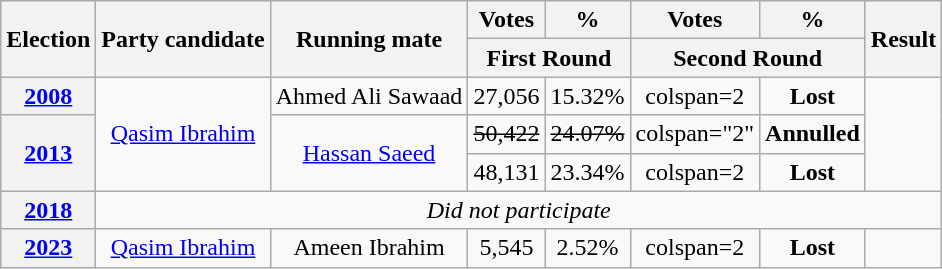<table class=wikitable style=text-align:center>
<tr>
<th rowspan="2"><strong>Election</strong></th>
<th rowspan="2"><strong>Party candidate</strong></th>
<th rowspan="2"><strong>Running mate</strong></th>
<th><strong>Votes</strong></th>
<th><strong>%</strong></th>
<th><strong>Votes</strong></th>
<th><strong>%</strong></th>
<th rowspan="2"><strong>Result</strong></th>
</tr>
<tr>
<th colspan="2">First Round</th>
<th colspan="2">Second Round</th>
</tr>
<tr>
<th><a href='#'>2008</a></th>
<td rowspan="3"><a href='#'>Qasim Ibrahim</a></td>
<td>Ahmed Ali Sawaad</td>
<td>27,056</td>
<td>15.32%</td>
<td>colspan=2 </td>
<td><strong>Lost</strong> </td>
</tr>
<tr>
<th rowspan="2"><a href='#'>2013</a></th>
<td rowspan="2"><a href='#'>Hassan Saeed</a></td>
<td><s>50,422</s></td>
<td><s>24.07%</s></td>
<td>colspan="2" </td>
<td><strong>Annulled</strong> </td>
</tr>
<tr>
<td>48,131</td>
<td>23.34%</td>
<td>colspan=2 </td>
<td><strong>Lost</strong> </td>
</tr>
<tr>
<th><a href='#'>2018</a></th>
<td colspan=7><em>Did not participate</em></td>
</tr>
<tr>
<th><a href='#'>2023</a></th>
<td><a href='#'>Qasim Ibrahim</a></td>
<td>Ameen Ibrahim</td>
<td>5,545</td>
<td>2.52%</td>
<td>colspan=2 </td>
<td><strong>Lost</strong> </td>
</tr>
</table>
